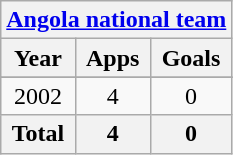<table class="wikitable" style="text-align:center">
<tr>
<th colspan=3><a href='#'>Angola national team</a></th>
</tr>
<tr>
<th>Year</th>
<th>Apps</th>
<th>Goals</th>
</tr>
<tr>
</tr>
<tr>
<td>2002</td>
<td>4</td>
<td>0</td>
</tr>
<tr>
<th>Total</th>
<th>4</th>
<th>0</th>
</tr>
</table>
